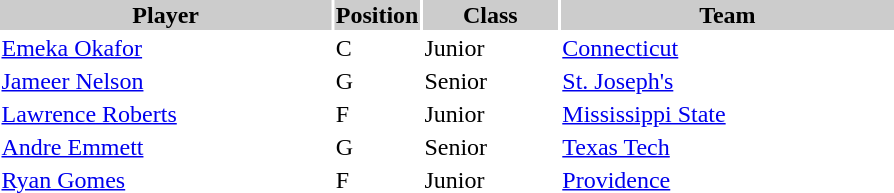<table style="width:600px" "border:'1' 'solid' 'gray'">
<tr>
<th style="background:#ccc; width:40%;">Player</th>
<th style="background:#ccc; width:4%;">Position</th>
<th style="background:#ccc; width:16%;">Class</th>
<th style="background:#ccc; width:40%;">Team</th>
</tr>
<tr>
<td><a href='#'>Emeka Okafor</a></td>
<td>C</td>
<td>Junior</td>
<td><a href='#'>Connecticut</a></td>
</tr>
<tr>
<td><a href='#'>Jameer Nelson</a></td>
<td>G</td>
<td>Senior</td>
<td><a href='#'>St. Joseph's</a></td>
</tr>
<tr>
<td><a href='#'>Lawrence Roberts</a></td>
<td>F</td>
<td>Junior</td>
<td><a href='#'>Mississippi State</a></td>
</tr>
<tr>
<td><a href='#'>Andre Emmett</a></td>
<td>G</td>
<td>Senior</td>
<td><a href='#'>Texas Tech</a></td>
</tr>
<tr>
<td><a href='#'>Ryan Gomes</a></td>
<td>F</td>
<td>Junior</td>
<td><a href='#'>Providence</a></td>
</tr>
</table>
